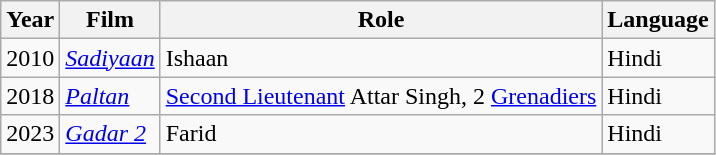<table class="wikitable">
<tr>
<th>Year</th>
<th>Film</th>
<th>Role</th>
<th>Language</th>
</tr>
<tr>
<td>2010</td>
<td><em><a href='#'>Sadiyaan</a></em></td>
<td>Ishaan</td>
<td>Hindi</td>
</tr>
<tr>
<td>2018</td>
<td><em><a href='#'>Paltan</a></em></td>
<td><a href='#'>Second Lieutenant</a> Attar Singh, 2 <a href='#'>Grenadiers</a></td>
<td>Hindi</td>
</tr>
<tr>
<td>2023</td>
<td><em><a href='#'>Gadar 2</a></em></td>
<td>Farid</td>
<td>Hindi</td>
</tr>
<tr>
</tr>
</table>
